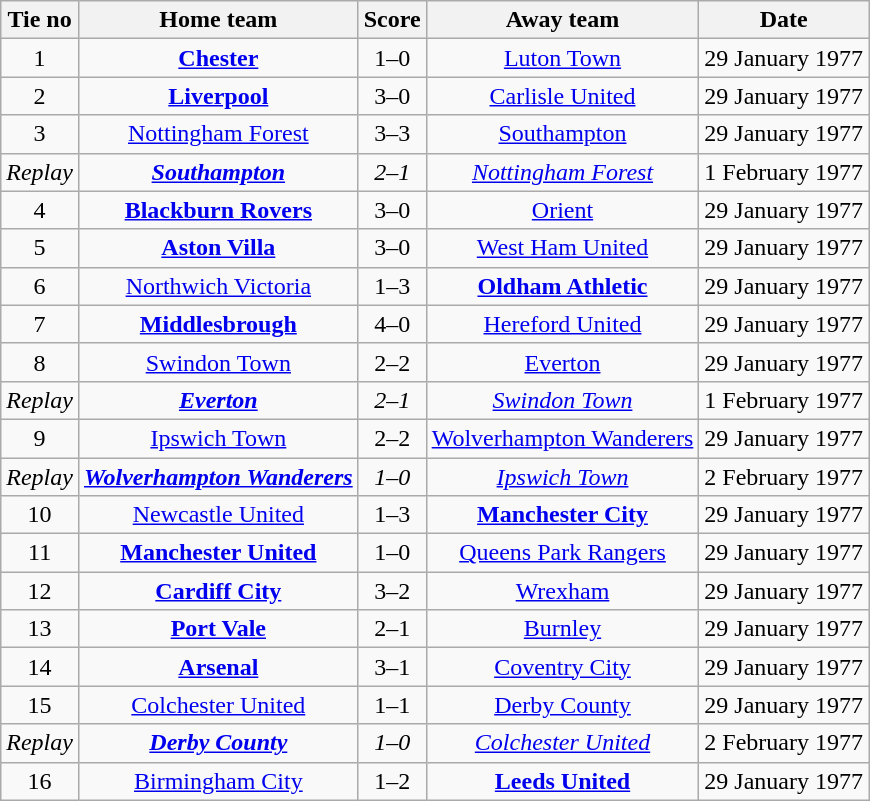<table class="wikitable" style="text-align: center">
<tr>
<th>Tie no</th>
<th>Home team</th>
<th>Score</th>
<th>Away team</th>
<th>Date</th>
</tr>
<tr>
<td>1</td>
<td><strong><a href='#'>Chester</a></strong></td>
<td>1–0</td>
<td><a href='#'>Luton Town</a></td>
<td>29 January 1977</td>
</tr>
<tr>
<td>2</td>
<td><strong><a href='#'>Liverpool</a></strong></td>
<td>3–0</td>
<td><a href='#'>Carlisle United</a></td>
<td>29 January 1977</td>
</tr>
<tr>
<td>3</td>
<td><a href='#'>Nottingham Forest</a></td>
<td>3–3</td>
<td><a href='#'>Southampton</a></td>
<td>29 January 1977</td>
</tr>
<tr>
<td><em>Replay</em></td>
<td><strong><em><a href='#'>Southampton</a></em></strong></td>
<td><em>2–1</em></td>
<td><em><a href='#'>Nottingham Forest</a></em></td>
<td>1 February 1977</td>
</tr>
<tr>
<td>4</td>
<td><strong><a href='#'>Blackburn Rovers</a></strong></td>
<td>3–0</td>
<td><a href='#'>Orient</a></td>
<td>29 January 1977</td>
</tr>
<tr>
<td>5</td>
<td><strong><a href='#'>Aston Villa</a></strong></td>
<td>3–0</td>
<td><a href='#'>West Ham United</a></td>
<td>29 January 1977</td>
</tr>
<tr>
<td>6</td>
<td><a href='#'>Northwich Victoria</a></td>
<td>1–3</td>
<td><strong><a href='#'>Oldham Athletic</a></strong></td>
<td>29 January 1977</td>
</tr>
<tr>
<td>7</td>
<td><strong><a href='#'>Middlesbrough</a></strong></td>
<td>4–0</td>
<td><a href='#'>Hereford United</a></td>
<td>29 January 1977</td>
</tr>
<tr>
<td>8</td>
<td><a href='#'>Swindon Town</a></td>
<td>2–2</td>
<td><a href='#'>Everton</a></td>
<td>29 January 1977</td>
</tr>
<tr>
<td><em>Replay</em></td>
<td><strong><em><a href='#'>Everton</a></em></strong></td>
<td><em>2–1</em></td>
<td><em><a href='#'>Swindon Town</a></em></td>
<td>1 February 1977</td>
</tr>
<tr>
<td>9</td>
<td><a href='#'>Ipswich Town</a></td>
<td>2–2</td>
<td><a href='#'>Wolverhampton Wanderers</a></td>
<td>29 January 1977</td>
</tr>
<tr>
<td><em>Replay</em></td>
<td><strong><em><a href='#'>Wolverhampton Wanderers</a></em></strong></td>
<td><em>1–0</em></td>
<td><em><a href='#'>Ipswich Town</a></em></td>
<td>2 February 1977</td>
</tr>
<tr>
<td>10</td>
<td><a href='#'>Newcastle United</a></td>
<td>1–3</td>
<td><strong><a href='#'>Manchester City</a></strong></td>
<td>29 January 1977</td>
</tr>
<tr>
<td>11</td>
<td><strong><a href='#'>Manchester United</a></strong></td>
<td>1–0</td>
<td><a href='#'>Queens Park Rangers</a></td>
<td>29 January 1977</td>
</tr>
<tr>
<td>12</td>
<td><strong><a href='#'>Cardiff City</a></strong></td>
<td>3–2</td>
<td><a href='#'>Wrexham</a></td>
<td>29 January 1977</td>
</tr>
<tr>
<td>13</td>
<td><strong><a href='#'>Port Vale</a></strong></td>
<td>2–1</td>
<td><a href='#'>Burnley</a></td>
<td>29 January 1977</td>
</tr>
<tr>
<td>14</td>
<td><strong><a href='#'>Arsenal</a></strong></td>
<td>3–1</td>
<td><a href='#'>Coventry City</a></td>
<td>29 January 1977</td>
</tr>
<tr>
<td>15</td>
<td><a href='#'>Colchester United</a></td>
<td>1–1</td>
<td><a href='#'>Derby County</a></td>
<td>29 January 1977</td>
</tr>
<tr>
<td><em>Replay</em></td>
<td><strong><em><a href='#'>Derby County</a></em></strong></td>
<td><em>1–0</em></td>
<td><em><a href='#'>Colchester United</a></em></td>
<td>2 February 1977</td>
</tr>
<tr>
<td>16</td>
<td><a href='#'>Birmingham City</a></td>
<td>1–2</td>
<td><strong><a href='#'>Leeds United</a></strong></td>
<td>29 January 1977</td>
</tr>
</table>
